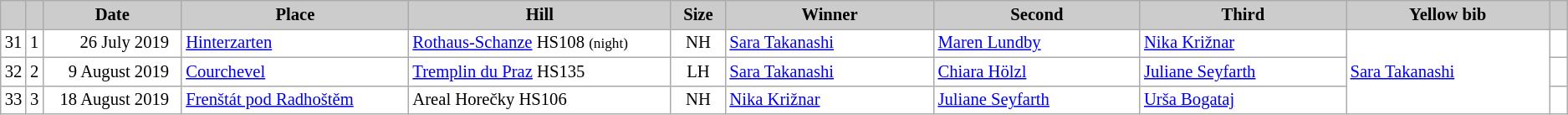<table class="wikitable plainrowheaders" style="background:#fff; font-size:86%; line-height:16px; border:grey solid 1px; border-collapse:collapse;">
<tr style="background:#ccc; text-align:center;">
<th scope="col" style="background:#ccc; width=20 px;"></th>
<th scope="col" style="background:#ccc; width=30 px;"></th>
<th scope="col" style="background:#ccc; width:120px;">Date</th>
<th scope="col" style="background:#ccc; width:200px;">Place</th>
<th scope="col" style="background:#ccc; width:240px;">Hill</th>
<th scope="col" style="background:#ccc; width:40px;">Size</th>
<th scope="col" style="background:#ccc; width:185px;">Winner</th>
<th scope="col" style="background:#ccc; width:185px;">Second</th>
<th scope="col" style="background:#ccc; width:185px;">Third</th>
<th scope="col" style="background:#ccc; width:180px;">Yellow bib</th>
<th scope="col" style="background:#ccc; width:10px;"></th>
</tr>
<tr>
<td align=center>31</td>
<td align=center>1</td>
<td align=right>26 July 2019  </td>
<td> <a href='#'>Hinterzarten</a></td>
<td><a href='#'>Rothaus-Schanze</a> HS108 <small>(night)</small></td>
<td align=center>NH</td>
<td> <a href='#'>Sara Takanashi</a></td>
<td> <a href='#'>Maren Lundby</a></td>
<td> <a href='#'>Nika Križnar</a></td>
<td rowspan=3> <a href='#'>Sara Takanashi</a></td>
<td></td>
</tr>
<tr>
<td align=center>32</td>
<td align=center>2</td>
<td align=right>9 August 2019  </td>
<td> <a href='#'>Courchevel</a></td>
<td><a href='#'>Tremplin du Praz</a> HS135</td>
<td align=center>LH</td>
<td> <a href='#'>Sara Takanashi</a></td>
<td> <a href='#'>Chiara Hölzl</a></td>
<td> <a href='#'>Juliane Seyfarth</a></td>
<td></td>
</tr>
<tr>
<td align=center>33</td>
<td align=center>3</td>
<td align=right>18 August 2019  </td>
<td> <a href='#'>Frenštát pod Radhoštěm</a></td>
<td>Areal Horečky HS106</td>
<td align=center>NH</td>
<td> <a href='#'>Nika Križnar</a></td>
<td> <a href='#'>Juliane Seyfarth</a></td>
<td> <a href='#'>Urša Bogataj</a></td>
<td></td>
</tr>
</table>
